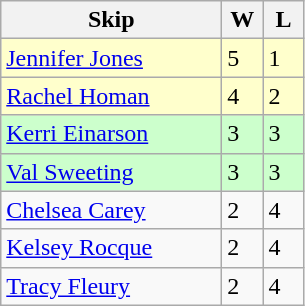<table class= "wikitable">
<tr>
<th width=140>Skip</th>
<th width=20>W</th>
<th width=20>L</th>
</tr>
<tr bgcolor=#ffffcc>
<td> <a href='#'>Jennifer Jones</a></td>
<td>5</td>
<td>1</td>
</tr>
<tr bgcolor=#ffffcc>
<td> <a href='#'>Rachel Homan</a></td>
<td>4</td>
<td>2</td>
</tr>
<tr bgcolor=#ccffcc>
<td> <a href='#'>Kerri Einarson</a></td>
<td>3</td>
<td>3</td>
</tr>
<tr bgcolor=#ccffcc>
<td> <a href='#'>Val Sweeting</a></td>
<td>3</td>
<td>3</td>
</tr>
<tr>
<td> <a href='#'>Chelsea Carey</a></td>
<td>2</td>
<td>4</td>
</tr>
<tr>
<td> <a href='#'>Kelsey Rocque</a></td>
<td>2</td>
<td>4</td>
</tr>
<tr>
<td> <a href='#'>Tracy Fleury</a></td>
<td>2</td>
<td>4</td>
</tr>
</table>
